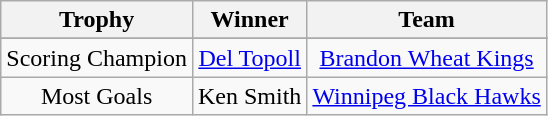<table class="wikitable" style="text-align:center" border="1">
<tr>
<th>Trophy</th>
<th>Winner</th>
<th>Team</th>
</tr>
<tr align="center">
</tr>
<tr>
<td>Scoring Champion</td>
<td><a href='#'>Del Topoll</a></td>
<td><a href='#'>Brandon Wheat Kings</a></td>
</tr>
<tr>
<td>Most Goals</td>
<td>Ken Smith</td>
<td><a href='#'>Winnipeg Black Hawks</a></td>
</tr>
</table>
